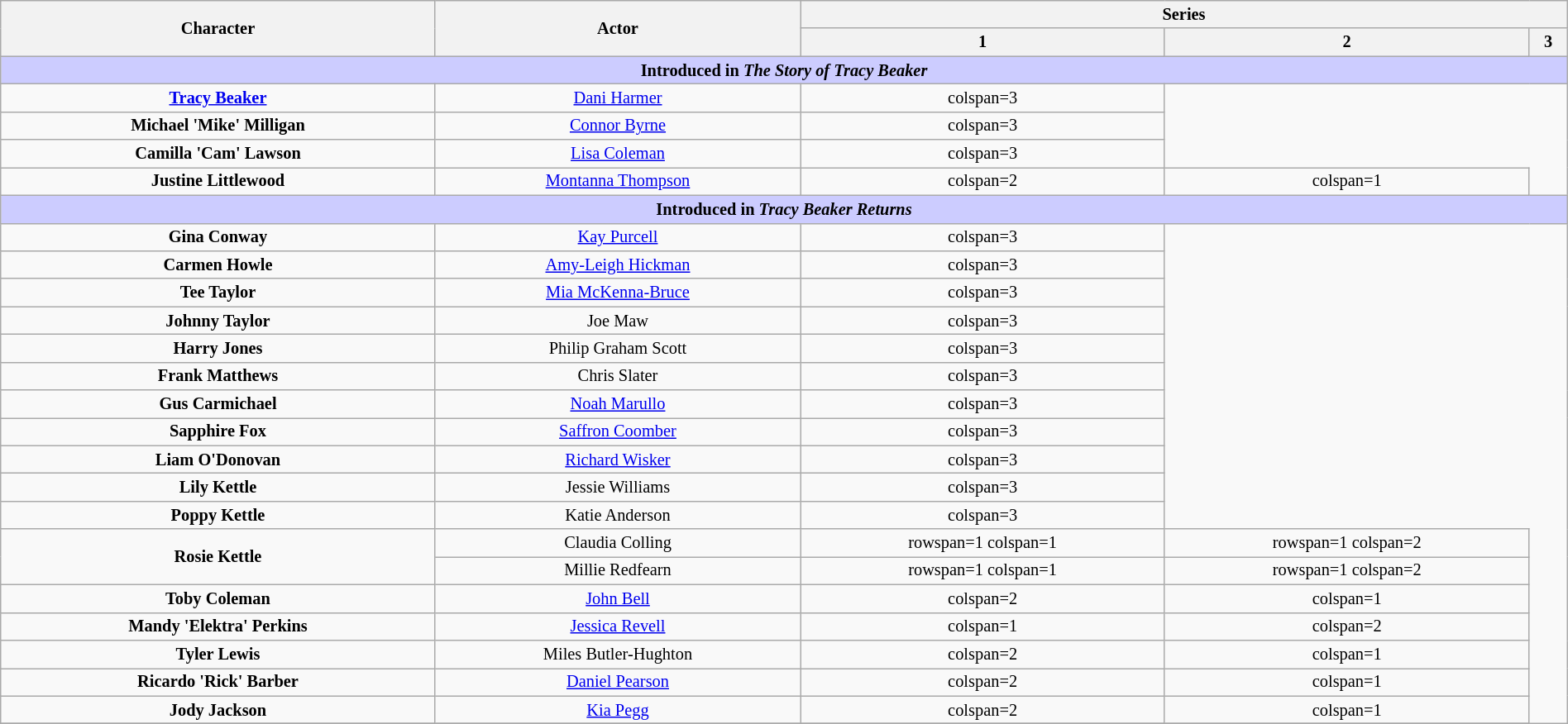<table class="wikitable" style="text-align:center; width:100%; font-size:85%">
<tr>
<th rowspan="2">Character</th>
<th rowspan="2">Actor</th>
<th colspan="3">Series</th>
</tr>
<tr>
<th>1</th>
<th>2</th>
<th>3</th>
</tr>
<tr>
<th scope="col" colspan="22" style="background-color:#ccccff;">Introduced in <em>The Story of Tracy Beaker</em></th>
</tr>
<tr>
<td><strong><a href='#'>Tracy Beaker</a></strong></td>
<td><a href='#'>Dani Harmer</a></td>
<td>colspan=3 </td>
</tr>
<tr>
<td><strong>Michael 'Mike' Milligan</strong></td>
<td><a href='#'>Connor Byrne</a></td>
<td>colspan=3 </td>
</tr>
<tr>
<td><strong>Camilla 'Cam' Lawson</strong></td>
<td><a href='#'>Lisa Coleman</a></td>
<td>colspan=3 </td>
</tr>
<tr>
<td><strong>Justine Littlewood</strong></td>
<td><a href='#'>Montanna Thompson</a></td>
<td>colspan=2 </td>
<td>colspan=1 </td>
</tr>
<tr>
<th scope="col" colspan="22" style="background-color:#ccccff;">Introduced in <em>Tracy Beaker Returns</em></th>
</tr>
<tr>
<td><strong>Gina Conway</strong></td>
<td><a href='#'>Kay Purcell</a></td>
<td>colspan=3 </td>
</tr>
<tr>
<td><strong>Carmen Howle</strong></td>
<td><a href='#'>Amy-Leigh Hickman</a></td>
<td>colspan=3 </td>
</tr>
<tr>
<td><strong>Tee Taylor</strong></td>
<td><a href='#'>Mia McKenna-Bruce</a></td>
<td>colspan=3 </td>
</tr>
<tr>
<td><strong>Johnny Taylor</strong></td>
<td>Joe Maw</td>
<td>colspan=3 </td>
</tr>
<tr>
<td><strong>Harry Jones</strong></td>
<td>Philip Graham Scott</td>
<td>colspan=3 </td>
</tr>
<tr>
<td><strong>Frank Matthews</strong></td>
<td>Chris Slater</td>
<td>colspan=3 </td>
</tr>
<tr>
<td><strong>Gus Carmichael</strong></td>
<td><a href='#'>Noah Marullo</a></td>
<td>colspan=3 </td>
</tr>
<tr>
<td><strong>Sapphire Fox</strong></td>
<td><a href='#'>Saffron Coomber</a></td>
<td>colspan=3 </td>
</tr>
<tr>
<td><strong>Liam O'Donovan</strong></td>
<td><a href='#'>Richard Wisker</a></td>
<td>colspan=3 </td>
</tr>
<tr>
<td><strong>Lily Kettle</strong></td>
<td>Jessie Williams</td>
<td>colspan=3 </td>
</tr>
<tr>
<td><strong>Poppy Kettle</strong></td>
<td>Katie Anderson</td>
<td>colspan=3 </td>
</tr>
<tr>
<td rowspan=2><strong>Rosie Kettle</strong></td>
<td>Claudia Colling</td>
<td>rowspan=1 colspan=1 </td>
<td>rowspan=1 colspan=2 </td>
</tr>
<tr>
<td>Millie Redfearn</td>
<td>rowspan=1 colspan=1 </td>
<td>rowspan=1 colspan=2 </td>
</tr>
<tr>
<td><strong>Toby Coleman</strong></td>
<td><a href='#'>John Bell</a></td>
<td>colspan=2 </td>
<td>colspan=1 </td>
</tr>
<tr>
<td><strong>Mandy 'Elektra' Perkins</strong></td>
<td><a href='#'>Jessica Revell</a></td>
<td>colspan=1 </td>
<td>colspan=2 </td>
</tr>
<tr>
<td><strong>Tyler Lewis</strong></td>
<td>Miles Butler-Hughton</td>
<td>colspan=2 </td>
<td>colspan=1 </td>
</tr>
<tr>
<td><strong>Ricardo 'Rick' Barber</strong></td>
<td><a href='#'>Daniel Pearson</a></td>
<td>colspan=2 </td>
<td>colspan=1 </td>
</tr>
<tr>
<td><strong>Jody Jackson</strong></td>
<td><a href='#'>Kia Pegg</a></td>
<td>colspan=2 </td>
<td>colspan=1 </td>
</tr>
<tr>
</tr>
</table>
